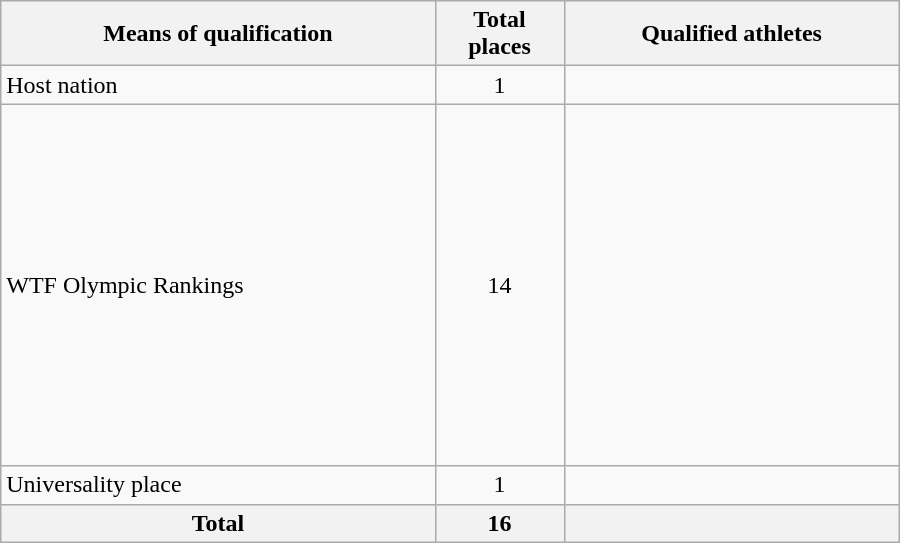<table class="wikitable" width=600>
<tr>
<th>Means of qualification</th>
<th>Total<br>places</th>
<th>Qualified athletes</th>
</tr>
<tr>
<td>Host nation</td>
<td align="center">1</td>
<td></td>
</tr>
<tr>
<td>WTF Olympic Rankings</td>
<td align="center">14</td>
<td><br><br><br><br><br><br><br><br><br><br><br><br><br></td>
</tr>
<tr>
<td>Universality place</td>
<td align="center">1</td>
<td></td>
</tr>
<tr>
<th>Total</th>
<th>16</th>
<th></th>
</tr>
</table>
